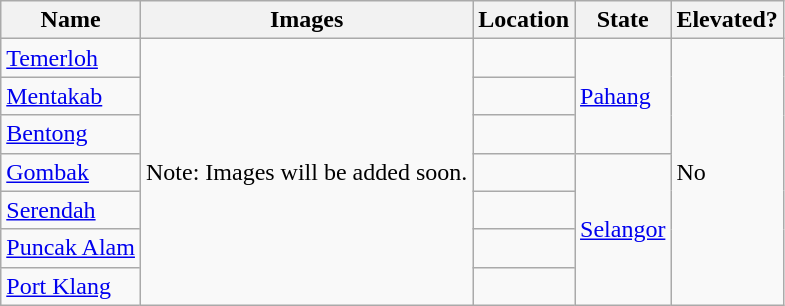<table class="wikitable">
<tr>
<th>Name</th>
<th>Images</th>
<th>Location</th>
<th>State</th>
<th>Elevated?</th>
</tr>
<tr>
<td><a href='#'>Temerloh</a></td>
<td rowspan="7">Note: Images will be added soon.</td>
<td></td>
<td rowspan="3"><a href='#'>Pahang</a></td>
<td rowspan="7">No</td>
</tr>
<tr>
<td><a href='#'>Mentakab</a></td>
<td></td>
</tr>
<tr>
<td><a href='#'>Bentong</a></td>
<td></td>
</tr>
<tr>
<td><a href='#'>Gombak</a></td>
<td></td>
<td rowspan="4"><a href='#'>Selangor</a></td>
</tr>
<tr>
<td><a href='#'>Serendah</a></td>
<td></td>
</tr>
<tr>
<td><a href='#'>Puncak Alam</a></td>
<td></td>
</tr>
<tr>
<td><a href='#'>Port Klang</a></td>
<td></td>
</tr>
</table>
